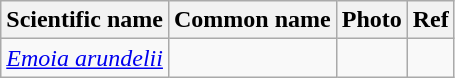<table class="wikitable">
<tr>
<th>Scientific name</th>
<th>Common name</th>
<th>Photo</th>
<th>Ref</th>
</tr>
<tr>
<td><em><a href='#'>Emoia arundelii</a></em></td>
<td></td>
<td></td>
<td></td>
</tr>
</table>
